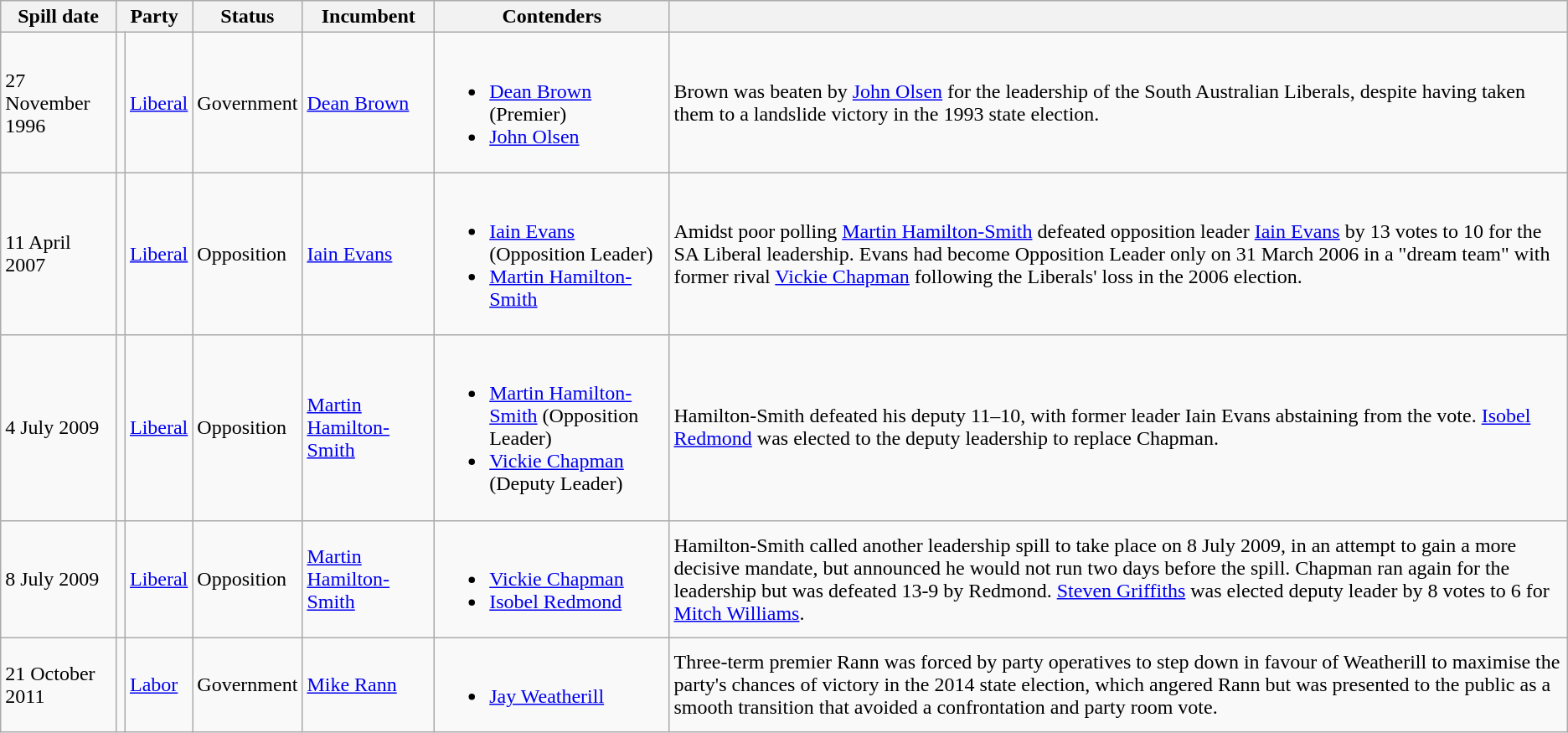<table class="wikitable">
<tr>
<th>Spill date</th>
<th colspan="2">Party</th>
<th>Status</th>
<th>Incumbent</th>
<th>Contenders</th>
<th></th>
</tr>
<tr>
<td>27 November 1996</td>
<td></td>
<td><a href='#'>Liberal</a></td>
<td>Government</td>
<td><a href='#'>Dean Brown</a></td>
<td><br><ul><li><a href='#'>Dean Brown</a> (Premier)</li><li><a href='#'>John Olsen</a></li></ul></td>
<td>Brown was beaten by <a href='#'>John Olsen</a> for the leadership of the South Australian Liberals, despite having taken them to a landslide victory in the 1993 state election.</td>
</tr>
<tr>
<td>11 April 2007</td>
<td></td>
<td><a href='#'>Liberal</a></td>
<td>Opposition</td>
<td><a href='#'>Iain Evans</a></td>
<td><br><ul><li><a href='#'>Iain Evans</a> (Opposition Leader)</li><li><a href='#'>Martin Hamilton-Smith</a></li></ul></td>
<td>Amidst poor polling <a href='#'>Martin Hamilton-Smith</a> defeated opposition leader <a href='#'>Iain Evans</a> by 13 votes to 10 for the SA Liberal leadership. Evans had become Opposition Leader only on 31 March 2006 in a "dream team" with former rival <a href='#'>Vickie Chapman</a> following the Liberals' loss in the 2006 election.</td>
</tr>
<tr>
<td>4 July 2009</td>
<td></td>
<td><a href='#'>Liberal</a></td>
<td>Opposition</td>
<td><a href='#'>Martin Hamilton-Smith</a></td>
<td><br><ul><li><a href='#'>Martin Hamilton-Smith</a> (Opposition Leader)</li><li><a href='#'>Vickie Chapman</a> (Deputy Leader)</li></ul></td>
<td>Hamilton-Smith defeated his deputy 11–10, with former leader Iain Evans abstaining from the vote. <a href='#'>Isobel Redmond</a> was elected to the deputy leadership to replace Chapman.</td>
</tr>
<tr>
<td>8 July 2009</td>
<td></td>
<td><a href='#'>Liberal</a></td>
<td>Opposition</td>
<td><a href='#'>Martin Hamilton-Smith</a></td>
<td><br><ul><li><a href='#'>Vickie Chapman</a></li><li><a href='#'>Isobel Redmond</a></li></ul></td>
<td>Hamilton-Smith called another leadership spill to take place on 8 July 2009, in an attempt to gain a more decisive mandate, but announced he would not run two days before the spill. Chapman ran again for the leadership but was defeated 13-9 by Redmond. <a href='#'>Steven Griffiths</a> was elected deputy leader by 8 votes to 6 for <a href='#'>Mitch Williams</a>.</td>
</tr>
<tr>
<td>21 October 2011</td>
<td></td>
<td><a href='#'>Labor</a></td>
<td>Government</td>
<td><a href='#'>Mike Rann</a></td>
<td><br><ul><li><a href='#'>Jay Weatherill</a></li></ul></td>
<td>Three-term premier Rann was forced by party operatives to step down in favour of Weatherill to maximise the party's chances of victory in the 2014 state election, which angered Rann but was presented to the public as a smooth transition that avoided a confrontation and party room vote.</td>
</tr>
</table>
